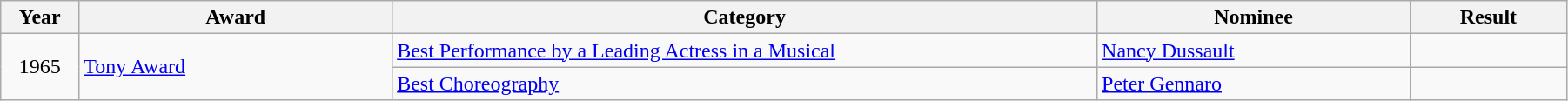<table class="wikitable" width="95%">
<tr>
<th width="5%">Year</th>
<th width="20%">Award</th>
<th width="45%">Category</th>
<th width="20%">Nominee</th>
<th width="10%">Result</th>
</tr>
<tr>
<td rowspan="2" align="center">1965</td>
<td rowspan="2"><a href='#'>Tony Award</a></td>
<td><a href='#'>Best Performance by a Leading Actress in a Musical</a></td>
<td><a href='#'>Nancy Dussault</a></td>
<td></td>
</tr>
<tr>
<td><a href='#'>Best Choreography</a></td>
<td><a href='#'>Peter Gennaro</a></td>
<td></td>
</tr>
</table>
